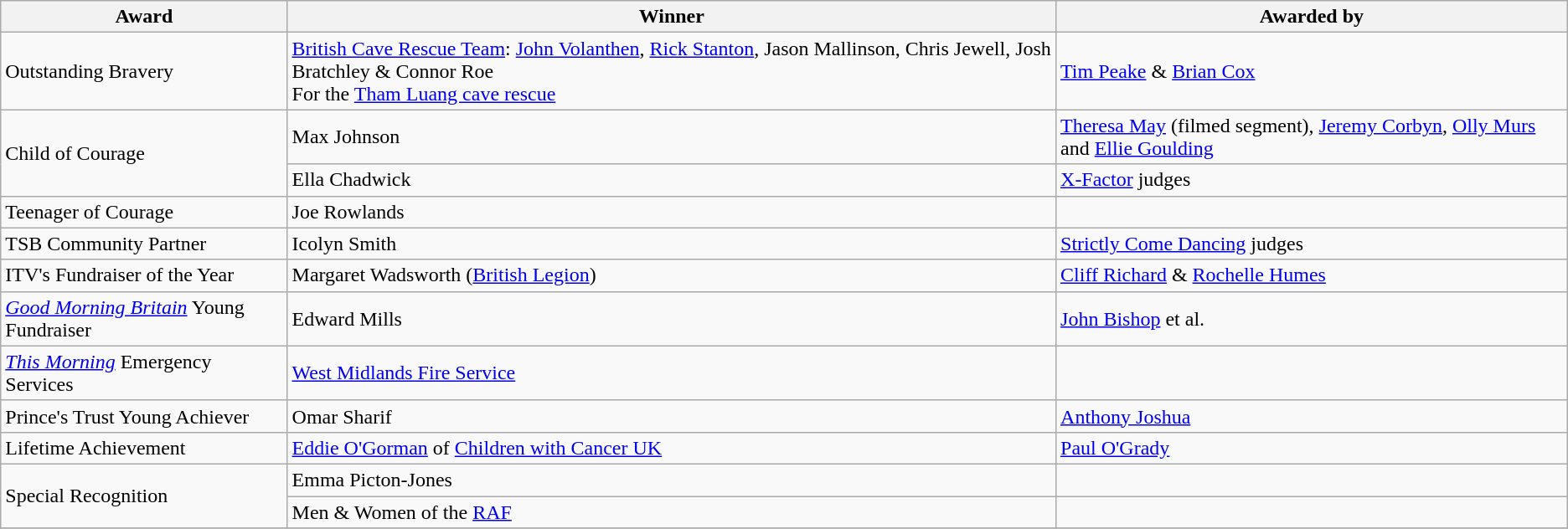<table class="wikitable sortable">
<tr>
<th>Award</th>
<th>Winner</th>
<th>Awarded by</th>
</tr>
<tr>
<td>Outstanding Bravery</td>
<td><a href='#'>British Cave Rescue Team</a>: <a href='#'>John Volanthen</a>, <a href='#'>Rick Stanton</a>, Jason Mallinson, Chris Jewell, Josh Bratchley & Connor Roe <br>For the <a href='#'>Tham Luang cave rescue</a></td>
<td><a href='#'>Tim Peake</a> & <a href='#'>Brian Cox</a></td>
</tr>
<tr>
<td rowspan=2>Child of Courage</td>
<td>Max Johnson</td>
<td><a href='#'>Theresa May</a> (filmed segment), <a href='#'>Jeremy Corbyn</a>, <a href='#'>Olly Murs</a> and <a href='#'>Ellie Goulding</a></td>
</tr>
<tr>
<td>Ella Chadwick</td>
<td><a href='#'>X-Factor</a> judges</td>
</tr>
<tr>
<td>Teenager of Courage</td>
<td>Joe Rowlands</td>
<td></td>
</tr>
<tr>
<td>TSB Community Partner</td>
<td>Icolyn Smith</td>
<td><a href='#'>Strictly Come Dancing</a> judges</td>
</tr>
<tr>
<td>ITV's Fundraiser of the Year</td>
<td>Margaret Wadsworth (<a href='#'>British Legion</a>)</td>
<td><a href='#'>Cliff Richard</a> & <a href='#'>Rochelle Humes</a></td>
</tr>
<tr>
<td><em><a href='#'>Good Morning Britain</a></em> Young Fundraiser</td>
<td>Edward Mills</td>
<td><a href='#'>John Bishop</a> et al.</td>
</tr>
<tr>
<td><em><a href='#'>This Morning</a></em> Emergency Services</td>
<td><a href='#'>West Midlands Fire Service</a></td>
<td></td>
</tr>
<tr>
<td>Prince's Trust Young Achiever</td>
<td>Omar Sharif</td>
<td><a href='#'>Anthony Joshua</a></td>
</tr>
<tr>
<td>Lifetime Achievement</td>
<td><a href='#'>Eddie O'Gorman</a> of <a href='#'>Children with Cancer UK</a></td>
<td><a href='#'>Paul O'Grady</a></td>
</tr>
<tr>
<td rowspan=2>Special Recognition</td>
<td>Emma Picton-Jones</td>
<td></td>
</tr>
<tr>
<td>Men & Women of the <a href='#'>RAF</a></td>
<td></td>
</tr>
<tr>
</tr>
</table>
